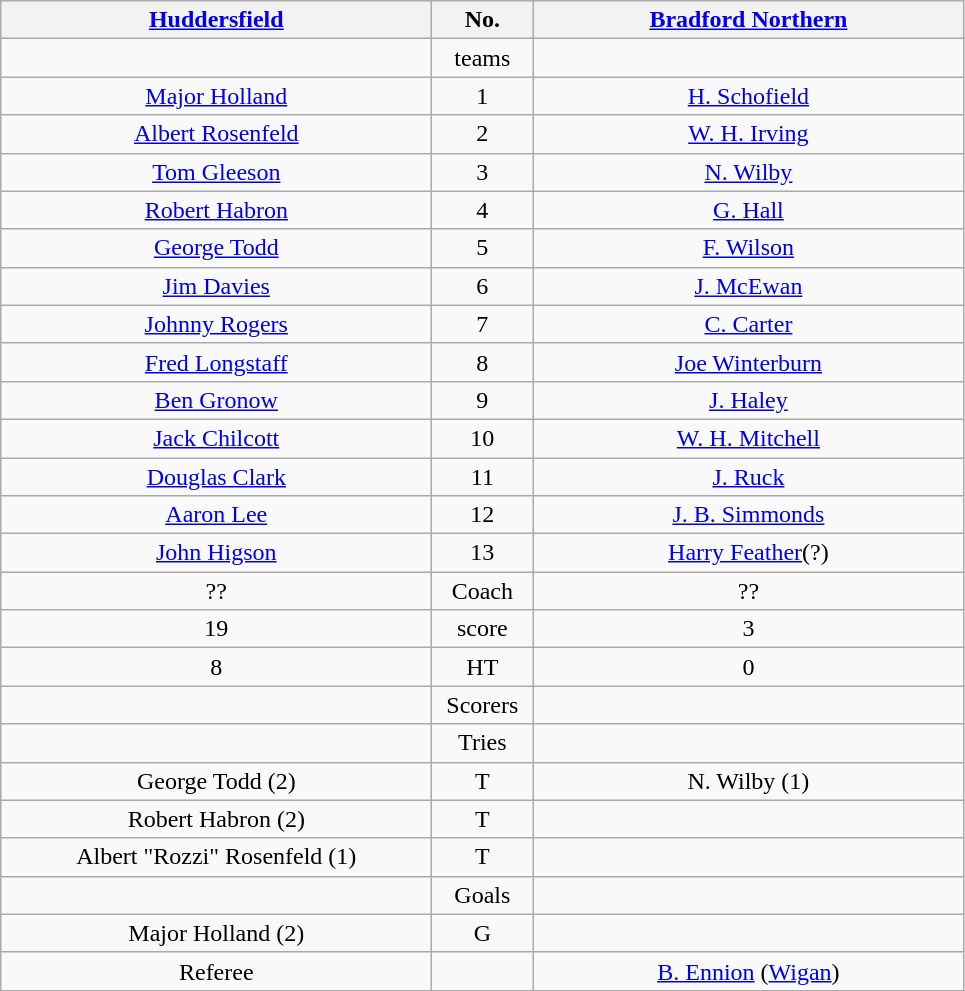<table class="wikitable" style="text-align:center;">
<tr>
<th width=280 abbr=winner><a href='#'>Huddersfield</a></th>
<th width=60 abbr="Number">No.</th>
<th width=280 abbr=runner-up><a href='#'>Bradford Northern</a></th>
</tr>
<tr>
<td></td>
<td>teams</td>
<td></td>
</tr>
<tr>
<td><a href='#'>Major Holland</a></td>
<td>1</td>
<td><a href='#'>H. Schofield</a></td>
</tr>
<tr>
<td><a href='#'>Albert Rosenfeld</a></td>
<td>2</td>
<td><a href='#'>W. H. Irving</a></td>
</tr>
<tr>
<td><a href='#'>Tom Gleeson</a></td>
<td>3</td>
<td><a href='#'>N. Wilby</a></td>
</tr>
<tr>
<td><a href='#'>Robert Habron</a></td>
<td>4</td>
<td><a href='#'>G. Hall</a></td>
</tr>
<tr>
<td><a href='#'>George Todd</a></td>
<td>5</td>
<td><a href='#'>F. Wilson</a></td>
</tr>
<tr>
<td><a href='#'>Jim Davies</a></td>
<td>6</td>
<td><a href='#'>J. McEwan</a></td>
</tr>
<tr>
<td><a href='#'>Johnny Rogers</a></td>
<td>7</td>
<td><a href='#'>C. Carter</a></td>
</tr>
<tr>
<td><a href='#'>Fred Longstaff</a></td>
<td>8</td>
<td><a href='#'>Joe Winterburn</a></td>
</tr>
<tr>
<td><a href='#'>Ben Gronow</a></td>
<td>9</td>
<td><a href='#'>J. Haley</a></td>
</tr>
<tr>
<td><a href='#'>Jack Chilcott</a></td>
<td>10</td>
<td><a href='#'>W. H. Mitchell</a></td>
</tr>
<tr>
<td><a href='#'>Douglas Clark</a></td>
<td>11</td>
<td><a href='#'>J. Ruck</a></td>
</tr>
<tr>
<td><a href='#'>Aaron Lee</a></td>
<td>12</td>
<td><a href='#'>J. B. Simmonds</a></td>
</tr>
<tr>
<td><a href='#'>John Higson</a></td>
<td>13</td>
<td><a href='#'>Harry Feather</a>(?)</td>
</tr>
<tr>
<td>??</td>
<td>Coach</td>
<td>??</td>
</tr>
<tr>
<td>19</td>
<td>score</td>
<td>3</td>
</tr>
<tr>
<td>8</td>
<td>HT</td>
<td>0</td>
</tr>
<tr>
<td></td>
<td>Scorers</td>
<td></td>
</tr>
<tr>
<td></td>
<td>Tries</td>
<td></td>
</tr>
<tr>
<td>George Todd (2)</td>
<td>T</td>
<td>N. Wilby (1)</td>
</tr>
<tr>
<td>Robert Habron (2)</td>
<td>T</td>
<td></td>
</tr>
<tr>
<td>Albert "Rozzi" Rosenfeld (1)</td>
<td>T</td>
<td></td>
</tr>
<tr>
<td></td>
<td>Goals</td>
<td></td>
</tr>
<tr>
<td>Major Holland (2)</td>
<td>G</td>
<td></td>
</tr>
<tr>
<td>Referee</td>
<td></td>
<td><a href='#'>B. Ennion</a> (<a href='#'>Wigan</a>)</td>
</tr>
</table>
